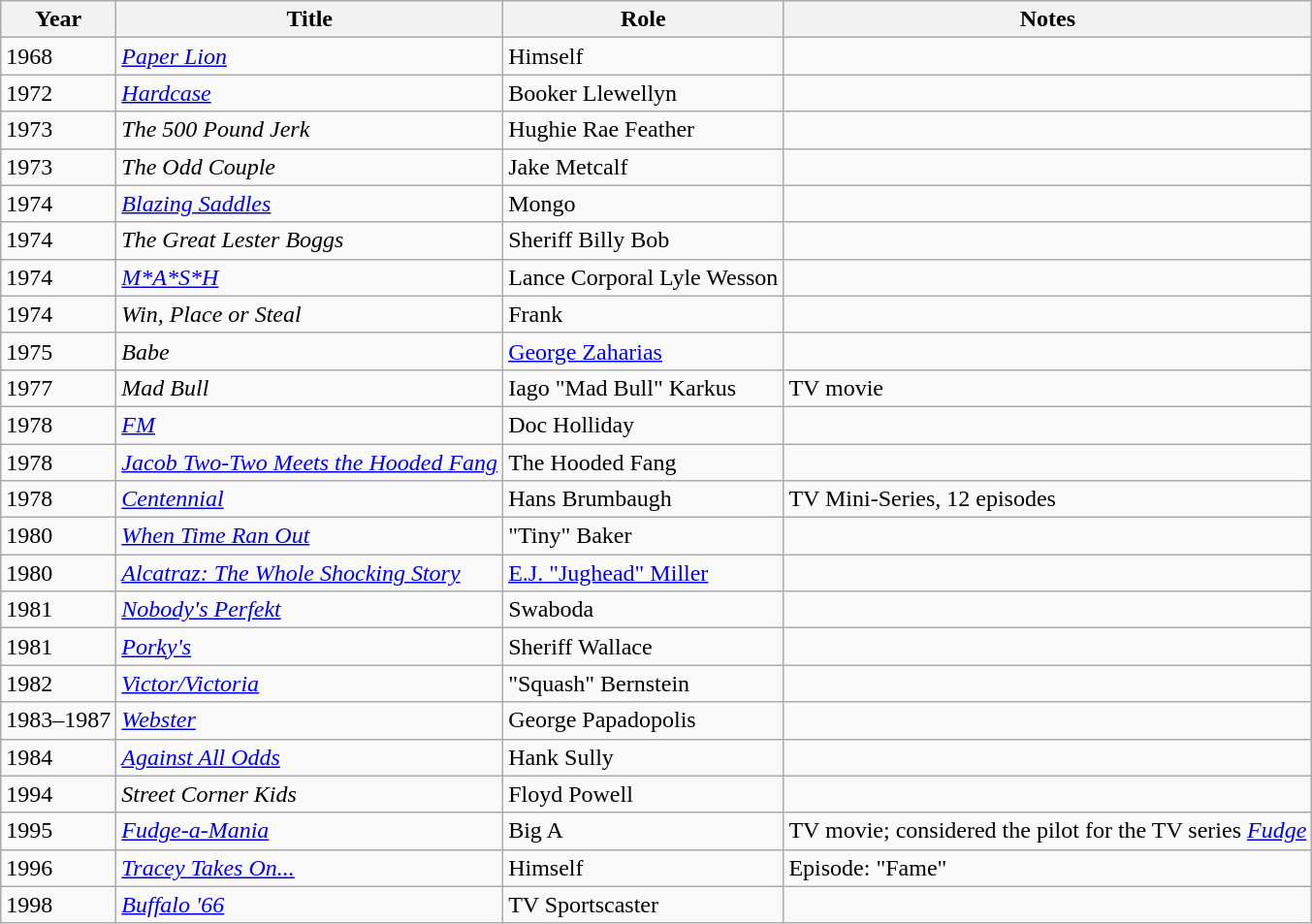<table class="wikitable">
<tr>
<th>Year</th>
<th>Title</th>
<th>Role</th>
<th>Notes</th>
</tr>
<tr>
<td>1968</td>
<td><em><a href='#'>Paper Lion</a></em></td>
<td>Himself</td>
<td></td>
</tr>
<tr>
<td>1972</td>
<td><em><a href='#'>Hardcase</a></em></td>
<td>Booker Llewellyn</td>
<td></td>
</tr>
<tr>
<td>1973</td>
<td><em>The 500 Pound Jerk</em></td>
<td>Hughie Rae Feather</td>
<td></td>
</tr>
<tr>
<td>1973</td>
<td><em>The Odd Couple</em></td>
<td>Jake Metcalf</td>
<td></td>
</tr>
<tr>
<td>1974</td>
<td><em><a href='#'>Blazing Saddles</a></em></td>
<td>Mongo</td>
<td></td>
</tr>
<tr>
<td>1974</td>
<td><em>The Great Lester Boggs</em></td>
<td>Sheriff Billy Bob</td>
<td></td>
</tr>
<tr>
<td>1974</td>
<td><em><a href='#'>M*A*S*H</a></em></td>
<td>Lance Corporal Lyle Wesson</td>
<td></td>
</tr>
<tr>
<td>1974</td>
<td><em>Win, Place or Steal</em></td>
<td>Frank</td>
<td></td>
</tr>
<tr>
<td>1975</td>
<td><em>Babe</em></td>
<td><a href='#'>George Zaharias</a></td>
<td></td>
</tr>
<tr>
<td>1977</td>
<td><em>Mad Bull</em></td>
<td>Iago "Mad Bull" Karkus</td>
<td>TV movie</td>
</tr>
<tr>
<td>1978</td>
<td><em><a href='#'>FM</a></em></td>
<td>Doc Holliday</td>
<td></td>
</tr>
<tr>
<td>1978</td>
<td><em><a href='#'>Jacob Two-Two Meets the Hooded Fang</a></em></td>
<td>The Hooded Fang</td>
<td></td>
</tr>
<tr>
<td>1978</td>
<td><em><a href='#'>Centennial</a></em></td>
<td>Hans Brumbaugh</td>
<td>TV Mini-Series, 12 episodes</td>
</tr>
<tr>
<td>1980</td>
<td><em><a href='#'>When Time Ran Out</a></em></td>
<td>"Tiny" Baker</td>
<td></td>
</tr>
<tr>
<td>1980</td>
<td><em><a href='#'>Alcatraz: The Whole Shocking Story</a></em></td>
<td><a href='#'>E.J. "Jughead" Miller</a></td>
<td></td>
</tr>
<tr>
<td>1981</td>
<td><em><a href='#'>Nobody's Perfekt</a></em></td>
<td>Swaboda</td>
<td></td>
</tr>
<tr>
<td>1981</td>
<td><em><a href='#'>Porky's</a></em></td>
<td>Sheriff Wallace</td>
<td></td>
</tr>
<tr>
<td>1982</td>
<td><em><a href='#'>Victor/Victoria</a></em></td>
<td>"Squash" Bernstein</td>
<td></td>
</tr>
<tr>
<td>1983–1987</td>
<td><em><a href='#'>Webster</a></em></td>
<td>George Papadopolis</td>
<td></td>
</tr>
<tr>
<td>1984</td>
<td><em><a href='#'>Against All Odds</a></em></td>
<td>Hank Sully</td>
<td></td>
</tr>
<tr>
<td>1994</td>
<td><em>Street Corner Kids</em></td>
<td>Floyd Powell</td>
<td></td>
</tr>
<tr>
<td>1995</td>
<td><em><a href='#'>Fudge-a-Mania</a></em></td>
<td>Big A</td>
<td>TV movie; considered the pilot for the TV series <em><a href='#'>Fudge</a></em></td>
</tr>
<tr>
<td>1996</td>
<td><em><a href='#'>Tracey Takes On...</a></em></td>
<td>Himself</td>
<td>Episode: "Fame"</td>
</tr>
<tr>
<td>1998</td>
<td><em><a href='#'>Buffalo '66</a></em></td>
<td>TV Sportscaster</td>
<td></td>
</tr>
</table>
